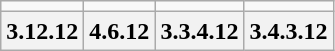<table class=wikitable>
<tr>
<td></td>
<td></td>
<td></td>
<td></td>
</tr>
<tr>
<th>3.12.12</th>
<th>4.6.12</th>
<th>3.3.4.12</th>
<th>3.4.3.12</th>
</tr>
</table>
